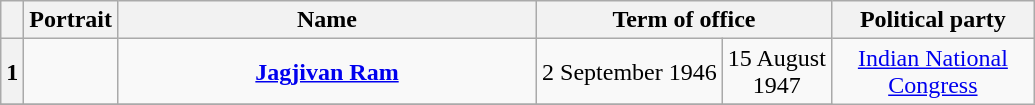<table class="wikitable" style="text-align:center">
<tr>
<th></th>
<th>Portrait</th>
<th style="width:17em">Name</th>
<th colspan="2">Term of office</th>
<th style="width:8em">Political party</th>
</tr>
<tr>
<th>1</th>
<td></td>
<td><strong><a href='#'>Jagjivan Ram</a></strong></td>
<td>2 September 1946</td>
<td>15 August<br>1947</td>
<td rowspan="15"><a href='#'>Indian National Congress</a></td>
</tr>
<tr>
</tr>
</table>
